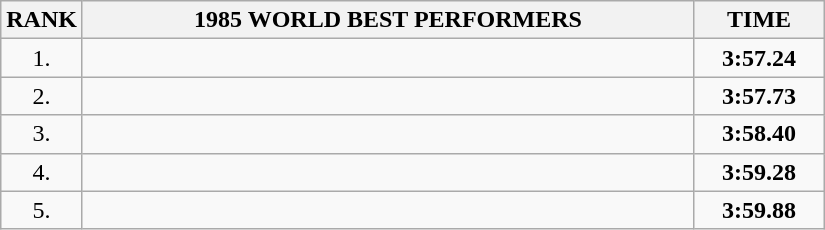<table class="wikitable sortable">
<tr>
<th>RANK</th>
<th align="center" style="width: 25em">1985 WORLD BEST PERFORMERS</th>
<th align="center" style="width: 5em">TIME</th>
</tr>
<tr>
<td align="center">1.</td>
<td></td>
<td align="center"><strong>3:57.24</strong></td>
</tr>
<tr>
<td align="center">2.</td>
<td></td>
<td align="center"><strong>3:57.73</strong></td>
</tr>
<tr>
<td align="center">3.</td>
<td></td>
<td align="center"><strong>3:58.40</strong></td>
</tr>
<tr>
<td align="center">4.</td>
<td></td>
<td align="center"><strong>3:59.28</strong></td>
</tr>
<tr>
<td align="center">5.</td>
<td></td>
<td align="center"><strong>3:59.88</strong></td>
</tr>
</table>
